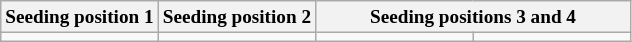<table class="wikitable" style="font-size:80%">
<tr>
<th width=25%>Seeding position 1</th>
<th width=25%>Seeding position 2</th>
<th colspan=2>Seeding positions 3 and 4</th>
</tr>
<tr>
<td valign=top></td>
<td valign=top></td>
<td valign=top width=25%></td>
<td valign=top width=25%></td>
</tr>
</table>
